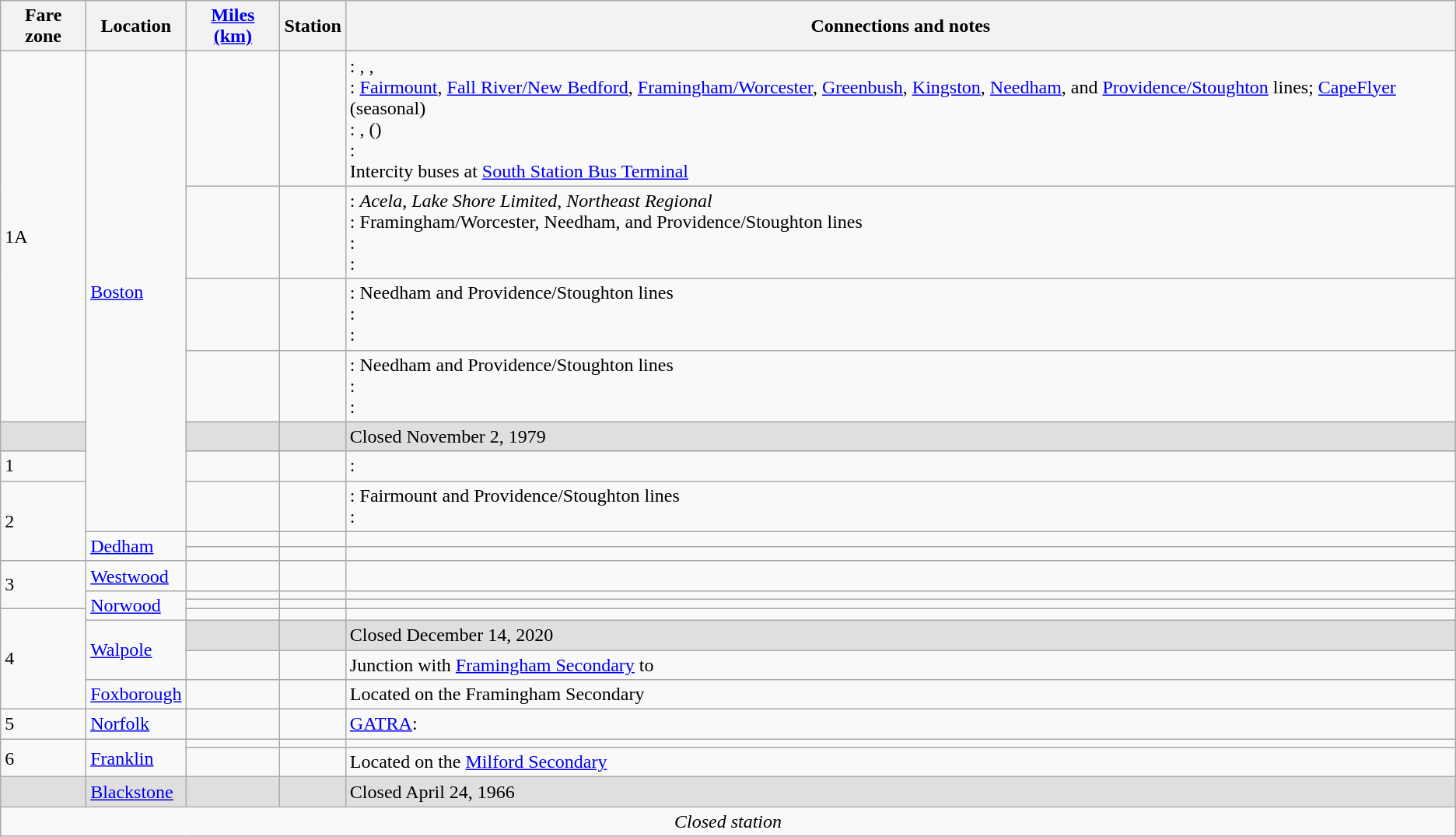<table class="wikitable">
<tr>
<th>Fare zone</th>
<th>Location</th>
<th><a href='#'>Miles (km)</a></th>
<th>Station</th>
<th>Connections and notes</th>
</tr>
<tr>
<td rowspan="4">1A</td>
<td rowspan="7"><a href='#'>Boston</a></td>
<td></td>
<td> </td>
<td>: , , <br>: <a href='#'>Fairmount</a>, <a href='#'>Fall River/New Bedford</a>, <a href='#'>Framingham/Worcester</a>, <a href='#'>Greenbush</a>, <a href='#'>Kingston</a>, <a href='#'>Needham</a>, and <a href='#'>Providence/Stoughton</a> lines; <a href='#'>CapeFlyer</a> (seasonal)<br>: ,  ()<br>: <br> Intercity buses at <a href='#'>South Station Bus Terminal</a></td>
</tr>
<tr>
<td></td>
<td> </td>
<td>: <em>Acela</em>, <em>Lake Shore Limited</em>, <em>Northeast Regional</em><br>: Framingham/Worcester, Needham, and Providence/Stoughton lines<br>: <br>: </td>
</tr>
<tr>
<td></td>
<td> </td>
<td>: Needham and Providence/Stoughton lines<br>: <br>: </td>
</tr>
<tr>
<td></td>
<td> </td>
<td>: Needham and Providence/Stoughton lines<br>: <br>: </td>
</tr>
<tr bgcolor=dfdfdf>
<td></td>
<td></td>
<td></td>
<td>Closed November 2, 1979</td>
</tr>
<tr>
<td>1</td>
<td></td>
<td> </td>
<td>: </td>
</tr>
<tr>
<td rowspan="3">2</td>
<td></td>
<td> </td>
<td>: Fairmount and Providence/Stoughton lines<br>: </td>
</tr>
<tr>
<td rowspan="2"><a href='#'>Dedham</a></td>
<td></td>
<td></td>
<td></td>
</tr>
<tr>
<td></td>
<td> </td>
<td></td>
</tr>
<tr>
<td rowspan="3">3</td>
<td><a href='#'>Westwood</a></td>
<td></td>
<td></td>
<td></td>
</tr>
<tr>
<td rowspan="3"><a href='#'>Norwood</a></td>
<td></td>
<td> </td>
<td></td>
</tr>
<tr>
<td></td>
<td> </td>
<td></td>
</tr>
<tr>
<td rowspan="4">4</td>
<td></td>
<td></td>
<td></td>
</tr>
<tr>
<td rowspan="2"><a href='#'>Walpole</a></td>
<td bgcolor=dfdfdf></td>
<td bgcolor=dfdfdf></td>
<td bgcolor=dfdfdf>Closed December 14, 2020</td>
</tr>
<tr>
<td></td>
<td> </td>
<td>Junction with <a href='#'>Framingham Secondary</a> to </td>
</tr>
<tr>
<td><a href='#'>Foxborough</a></td>
<td></td>
<td> </td>
<td>Located on the Framingham Secondary</td>
</tr>
<tr>
<td>5</td>
<td><a href='#'>Norfolk</a></td>
<td></td>
<td> </td>
<td> <a href='#'>GATRA</a>: </td>
</tr>
<tr>
<td rowspan="2">6</td>
<td rowspan="2"><a href='#'>Franklin</a></td>
<td></td>
<td> </td>
<td></td>
</tr>
<tr>
<td></td>
<td> </td>
<td>Located on the <a href='#'>Milford Secondary</a></td>
</tr>
<tr bgcolor=dfdfdf>
<td></td>
<td><a href='#'>Blackstone</a></td>
<td></td>
<td></td>
<td>Closed April 24, 1966</td>
</tr>
<tr>
<td colspan="5" align="center"><em> Closed station</em></td>
</tr>
</table>
